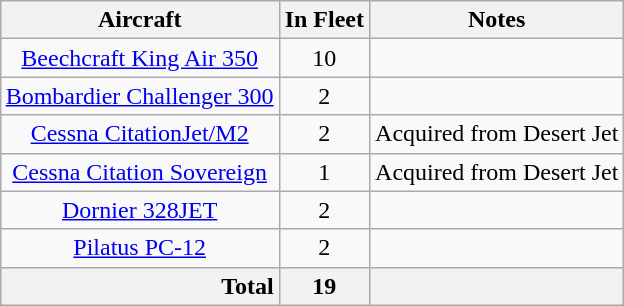<table class="wikitable" style="text-align:center; margin:0.5em auto">
<tr>
<th>Aircraft</th>
<th>In Fleet</th>
<th>Notes</th>
</tr>
<tr>
<td><a href='#'>Beechcraft King Air 350</a></td>
<td>10</td>
<td></td>
</tr>
<tr>
<td><a href='#'>Bombardier Challenger 300</a></td>
<td>2</td>
<td></td>
</tr>
<tr>
<td><a href='#'>Cessna CitationJet/M2</a></td>
<td>2</td>
<td>Acquired from Desert Jet</td>
</tr>
<tr>
<td><a href='#'>Cessna Citation Sovereign</a></td>
<td>1</td>
<td>Acquired from Desert Jet</td>
</tr>
<tr>
<td><a href='#'>Dornier 328JET</a></td>
<td>2</td>
<td></td>
</tr>
<tr>
<td><a href='#'>Pilatus PC-12</a></td>
<td>2</td>
<td></td>
</tr>
<tr>
<th style="text-align:right">Total</th>
<th>19</th>
<th></th>
</tr>
</table>
